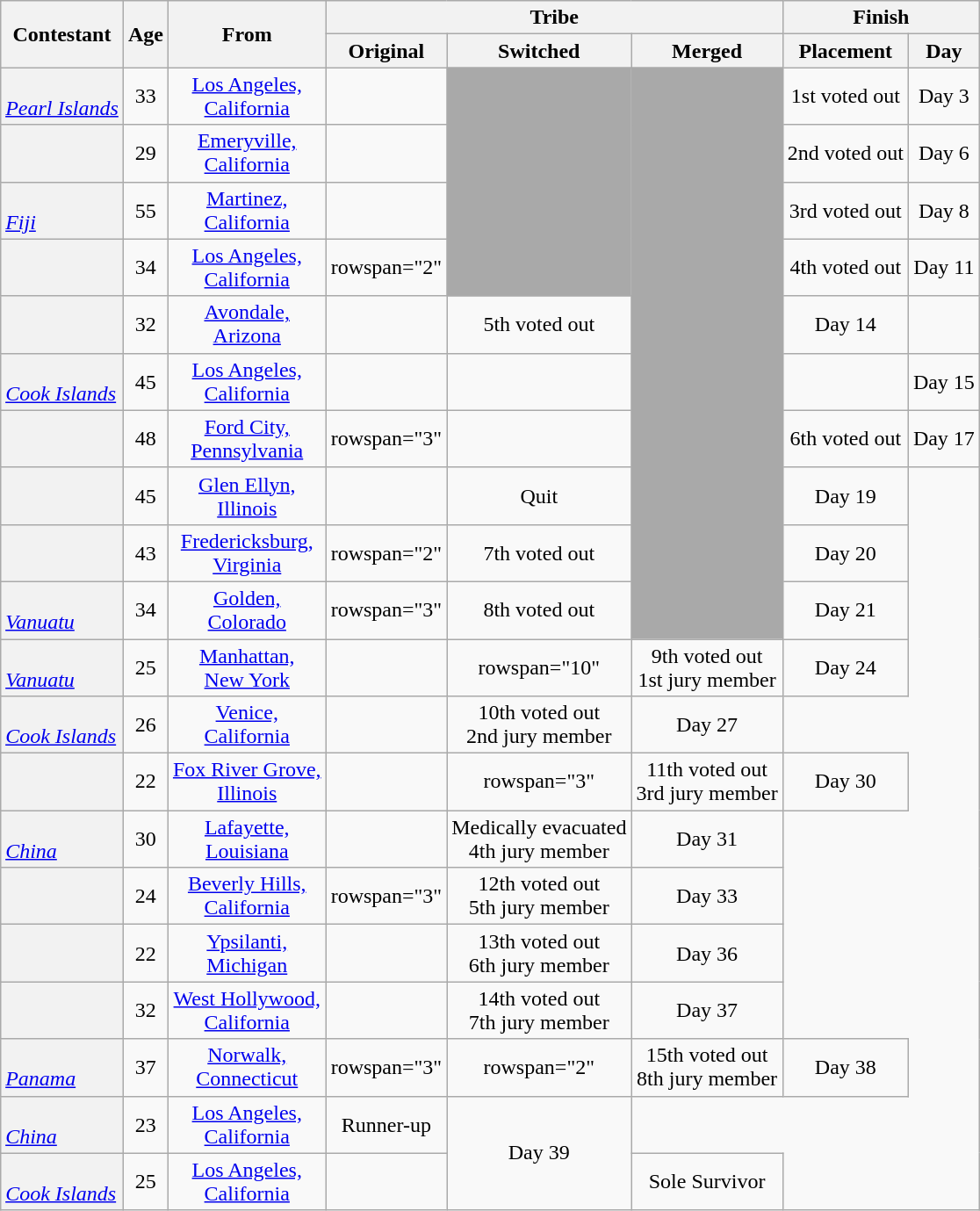<table class="wikitable sortable" style="margin:auto; text-align:center">
<tr>
<th rowspan="2" scope="col">Contestant</th>
<th rowspan="2" scope="col">Age</th>
<th rowspan="2" scope="col" class=unsortable>From</th>
<th colspan="3" scope="colgroup">Tribe</th>
<th colspan="2" scope="colgroup">Finish</th>
</tr>
<tr>
<th scope="col">Original</th>
<th scope="col">Switched</th>
<th scope="col" class=unsortable>Merged</th>
<th scope="col" class=unsortable>Placement</th>
<th scope="col" class=unsortable>Day</th>
</tr>
<tr>
<th scope="row" style="text-align:left;font-weight:normal"><br><em><a href='#'>Pearl Islands</a></em></th>
<td>33</td>
<td><a href='#'>Los Angeles,<br>California</a></td>
<td></td>
<td rowspan="4" bgcolor="darkgray"></td>
<td rowspan="10" bgcolor="darkgray"></td>
<td>1st voted out</td>
<td>Day 3</td>
</tr>
<tr>
<th scope="row" style=text-align:left></th>
<td>29</td>
<td><a href='#'>Emeryville,<br>California</a></td>
<td></td>
<td>2nd voted out</td>
<td>Day 6</td>
</tr>
<tr>
<th scope="row" style="text-align:left;font-weight:normal"><strong></strong><br><em><a href='#'>Fiji</a></em></th>
<td>55</td>
<td><a href='#'>Martinez,<br>California</a></td>
<td></td>
<td>3rd voted out</td>
<td>Day 8</td>
</tr>
<tr>
<th scope="row" style=text-align:left></th>
<td>34</td>
<td><a href='#'>Los Angeles,<br>California</a></td>
<td>rowspan="2" </td>
<td>4th voted out</td>
<td>Day 11</td>
</tr>
<tr>
<th scope="row" style=text-align:left></th>
<td>32</td>
<td><a href='#'>Avondale,<br>Arizona</a></td>
<td></td>
<td>5th voted out</td>
<td>Day 14</td>
</tr>
<tr>
<th scope="row" style="text-align:left;font-weight:normal"><strong></strong><br><em><a href='#'>Cook Islands</a></em></th>
<td>45</td>
<td><a href='#'>Los Angeles,<br>California</a></td>
<td></td>
<td></td>
<td></td>
<td>Day 15</td>
</tr>
<tr>
<th scope="row" style=text-align:left></th>
<td>48</td>
<td><a href='#'>Ford City,<br>Pennsylvania</a></td>
<td>rowspan="3" </td>
<td></td>
<td>6th voted out</td>
<td>Day 17</td>
</tr>
<tr>
<th scope="row" style=text-align:left></th>
<td>45</td>
<td><a href='#'>Glen Ellyn,<br>Illinois</a></td>
<td></td>
<td>Quit</td>
<td>Day 19</td>
</tr>
<tr>
<th scope="row" style=text-align:left></th>
<td>43</td>
<td><a href='#'>Fredericksburg,<br>Virginia</a></td>
<td>rowspan="2" </td>
<td>7th voted out</td>
<td>Day 20</td>
</tr>
<tr>
<th scope="row" style="text-align:left;font-weight:normal"><strong></strong><br><em><a href='#'>Vanuatu</a></em></th>
<td>34</td>
<td><a href='#'>Golden,<br>Colorado</a></td>
<td>rowspan="3" </td>
<td>8th voted out</td>
<td>Day 21</td>
</tr>
<tr>
<th scope="row" style="text-align:left;font-weight:normal"><strong></strong><br><em><a href='#'>Vanuatu</a></em></th>
<td>25</td>
<td><a href='#'>Manhattan,<br>New York</a></td>
<td></td>
<td>rowspan="10" </td>
<td>9th voted out<br>1st jury member</td>
<td>Day 24</td>
</tr>
<tr>
<th scope="row" style="text-align:left;font-weight:normal"><strong></strong><br><em><a href='#'>Cook Islands</a></em></th>
<td>26</td>
<td><a href='#'>Venice,<br>California</a></td>
<td></td>
<td>10th voted out<br>2nd jury member</td>
<td>Day 27</td>
</tr>
<tr>
<th scope="row" style=text-align:left></th>
<td>22</td>
<td><a href='#'>Fox River Grove,<br>Illinois</a></td>
<td></td>
<td>rowspan="3" </td>
<td>11th voted out<br>3rd jury member</td>
<td>Day 30</td>
</tr>
<tr>
<th scope="row" style="text-align:left;font-weight:normal"><strong></strong><br><em><a href='#'>China</a></em></th>
<td>30</td>
<td><a href='#'>Lafayette,<br>Louisiana</a></td>
<td></td>
<td>Medically evacuated<br>4th jury member</td>
<td>Day 31</td>
</tr>
<tr>
<th scope="row" style=text-align:left></th>
<td>24</td>
<td><a href='#'>Beverly Hills,<br>California</a></td>
<td>rowspan="3" </td>
<td>12th voted out<br>5th jury member</td>
<td>Day 33</td>
</tr>
<tr>
<th scope="row" style=text-align:left></th>
<td>22</td>
<td><a href='#'>Ypsilanti,<br>Michigan</a></td>
<td></td>
<td>13th voted out<br>6th jury member</td>
<td>Day 36</td>
</tr>
<tr>
<th scope="row" style=text-align:left></th>
<td>32</td>
<td><a href='#'>West Hollywood,<br>California</a></td>
<td></td>
<td>14th voted out<br>7th jury member</td>
<td>Day 37</td>
</tr>
<tr>
<th scope="row" style="text-align:left;font-weight:normal"><strong></strong><br><em><a href='#'>Panama</a></em></th>
<td>37</td>
<td><a href='#'>Norwalk,<br>Connecticut</a></td>
<td>rowspan="3" </td>
<td>rowspan="2" </td>
<td>15th voted out<br>8th jury member</td>
<td>Day 38</td>
</tr>
<tr>
<th scope="row" style="text-align:left;font-weight:normal"><strong></strong><br><em><a href='#'>China</a></em></th>
<td>23</td>
<td><a href='#'>Los Angeles,<br>California</a></td>
<td>Runner-up</td>
<td rowspan="2">Day 39</td>
</tr>
<tr>
<th scope="row" style="text-align:left;font-weight:normal"><strong></strong><br><em><a href='#'>Cook Islands</a></em></th>
<td>25</td>
<td><a href='#'>Los Angeles,<br>California</a></td>
<td></td>
<td>Sole Survivor</td>
</tr>
</table>
